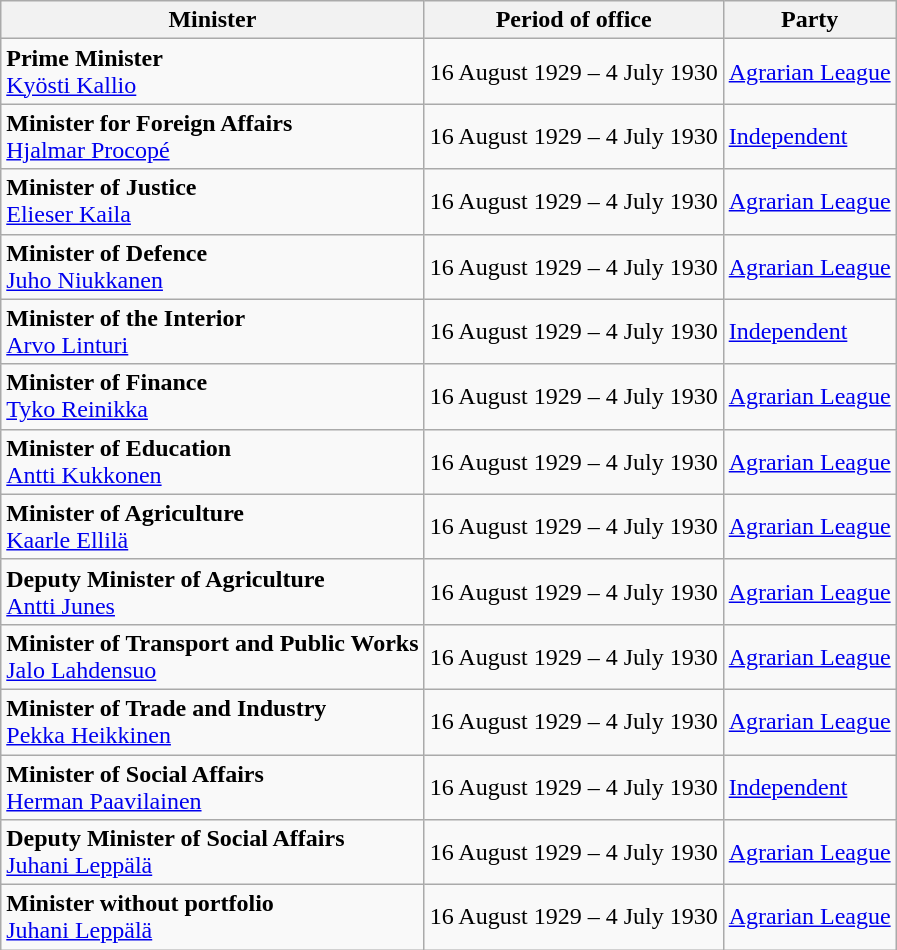<table class="wikitable">
<tr>
<th>Minister</th>
<th>Period of office</th>
<th>Party</th>
</tr>
<tr>
<td><strong>Prime Minister</strong><br><a href='#'>Kyösti Kallio</a></td>
<td>16 August 1929 – 4 July 1930</td>
<td><a href='#'>Agrarian League</a></td>
</tr>
<tr>
<td><strong>Minister for Foreign Affairs </strong><br><a href='#'>Hjalmar Procopé</a></td>
<td>16 August 1929 – 4 July 1930</td>
<td><a href='#'> Independent</a></td>
</tr>
<tr>
<td><strong>Minister of Justice</strong><br><a href='#'>Elieser Kaila</a></td>
<td>16 August 1929 – 4 July 1930</td>
<td><a href='#'>Agrarian League</a></td>
</tr>
<tr>
<td><strong>Minister of Defence</strong><br><a href='#'>Juho Niukkanen</a></td>
<td>16 August 1929 – 4 July 1930</td>
<td><a href='#'>Agrarian League</a></td>
</tr>
<tr>
<td><strong>Minister of the Interior</strong><br><a href='#'>Arvo Linturi</a></td>
<td>16 August 1929 – 4 July 1930</td>
<td><a href='#'> Independent</a></td>
</tr>
<tr>
<td><strong>Minister of Finance</strong><br><a href='#'>Tyko Reinikka</a></td>
<td>16 August 1929 – 4 July 1930</td>
<td><a href='#'>Agrarian League</a></td>
</tr>
<tr>
<td><strong>Minister of Education</strong><br><a href='#'>Antti Kukkonen</a></td>
<td>16 August 1929 – 4 July 1930</td>
<td><a href='#'>Agrarian League</a></td>
</tr>
<tr>
<td><strong>Minister of Agriculture</strong><br><a href='#'>Kaarle Ellilä</a></td>
<td>16 August 1929 – 4 July 1930</td>
<td><a href='#'>Agrarian League</a></td>
</tr>
<tr>
<td><strong>Deputy Minister of Agriculture</strong><br><a href='#'>Antti Junes</a></td>
<td>16 August 1929 – 4 July 1930</td>
<td><a href='#'>Agrarian League</a></td>
</tr>
<tr>
<td><strong>Minister of Transport and Public Works</strong><br><a href='#'>Jalo Lahdensuo</a></td>
<td>16 August 1929 – 4 July 1930</td>
<td><a href='#'>Agrarian League</a></td>
</tr>
<tr>
<td><strong>Minister of Trade and Industry</strong><br><a href='#'>Pekka Heikkinen</a></td>
<td>16 August 1929 – 4 July 1930</td>
<td><a href='#'>Agrarian League</a></td>
</tr>
<tr>
<td><strong>Minister of Social Affairs</strong><br><a href='#'>Herman Paavilainen</a></td>
<td>16 August 1929 – 4 July 1930</td>
<td><a href='#'> Independent</a></td>
</tr>
<tr>
<td><strong>Deputy  Minister of Social Affairs</strong><br><a href='#'>Juhani Leppälä</a></td>
<td>16 August 1929 – 4 July 1930</td>
<td><a href='#'>Agrarian League</a></td>
</tr>
<tr>
<td><strong>Minister without portfolio</strong><br><a href='#'>Juhani Leppälä</a></td>
<td>16 August 1929 – 4 July 1930</td>
<td><a href='#'>Agrarian League</a></td>
</tr>
</table>
